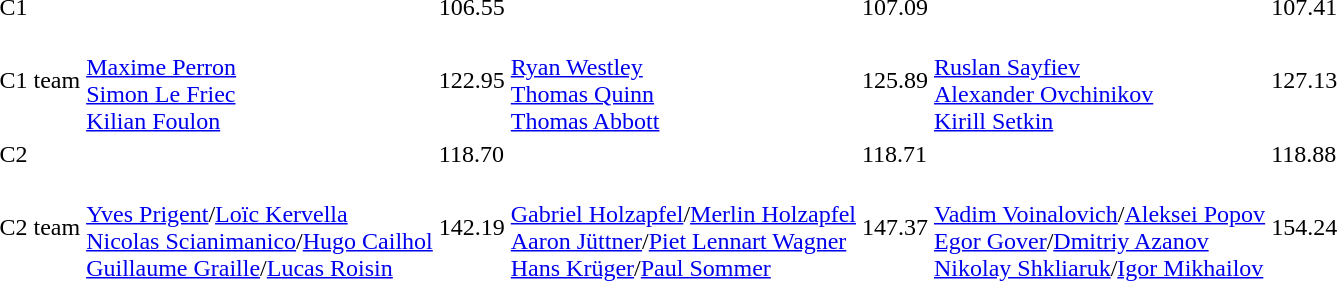<table>
<tr>
<td>C1</td>
<td></td>
<td>106.55</td>
<td></td>
<td>107.09</td>
<td></td>
<td>107.41</td>
</tr>
<tr>
<td>C1 team</td>
<td><br><a href='#'>Maxime Perron</a><br><a href='#'>Simon Le Friec</a><br><a href='#'>Kilian Foulon</a></td>
<td>122.95</td>
<td><br><a href='#'>Ryan Westley</a><br><a href='#'>Thomas Quinn</a><br><a href='#'>Thomas Abbott</a></td>
<td>125.89</td>
<td><br><a href='#'>Ruslan Sayfiev</a><br><a href='#'>Alexander Ovchinikov</a><br><a href='#'>Kirill Setkin</a></td>
<td>127.13</td>
</tr>
<tr>
<td>C2</td>
<td></td>
<td>118.70</td>
<td></td>
<td>118.71</td>
<td></td>
<td>118.88</td>
</tr>
<tr>
<td>C2 team</td>
<td><br><a href='#'>Yves Prigent</a>/<a href='#'>Loïc Kervella</a><br><a href='#'>Nicolas Scianimanico</a>/<a href='#'>Hugo Cailhol</a><br><a href='#'>Guillaume Graille</a>/<a href='#'>Lucas Roisin</a></td>
<td>142.19</td>
<td><br><a href='#'>Gabriel Holzapfel</a>/<a href='#'>Merlin Holzapfel</a><br><a href='#'>Aaron Jüttner</a>/<a href='#'>Piet Lennart Wagner</a><br><a href='#'>Hans Krüger</a>/<a href='#'>Paul Sommer</a></td>
<td>147.37</td>
<td><br><a href='#'>Vadim Voinalovich</a>/<a href='#'>Aleksei Popov</a><br><a href='#'>Egor Gover</a>/<a href='#'>Dmitriy Azanov</a><br><a href='#'>Nikolay Shkliaruk</a>/<a href='#'>Igor Mikhailov</a></td>
<td>154.24</td>
</tr>
</table>
